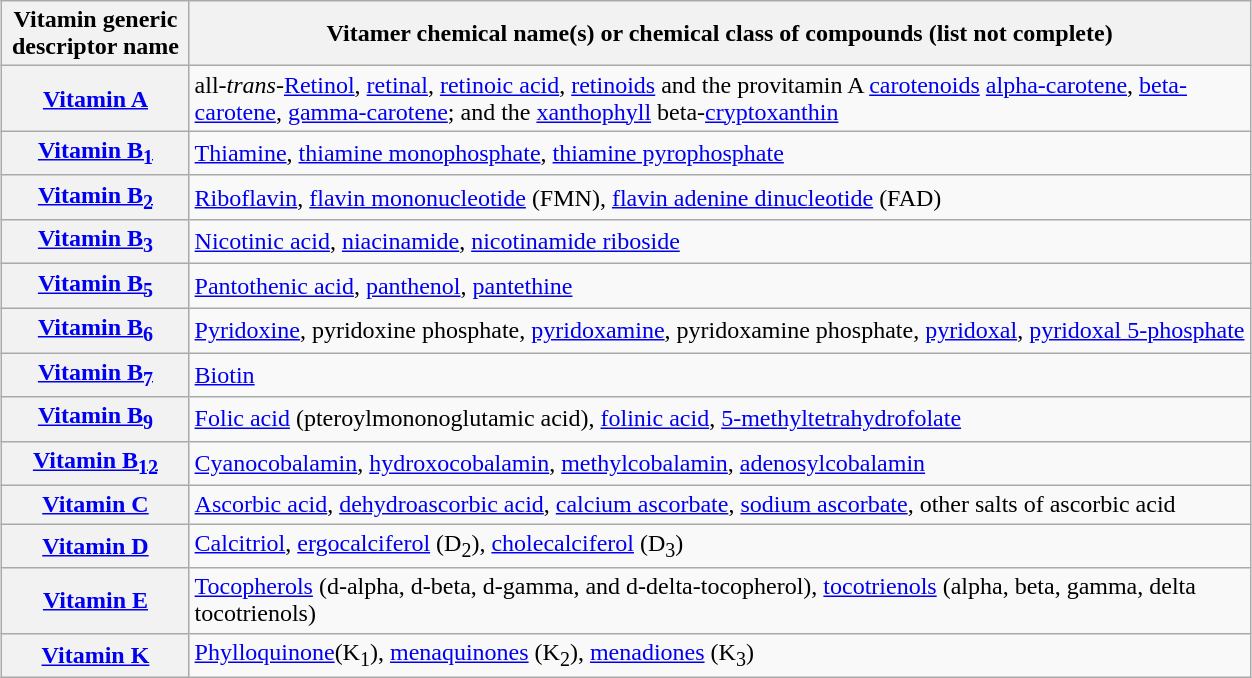<table class="wikitable sortable" style="margin: 1em auto 1em auto">
<tr>
<th style="width:15%;">Vitamin generic<br> descriptor name</th>
<th style="width:700px;">Vitamer chemical name(s) or chemical class of compounds (list not complete)</th>
</tr>
<tr>
<th><a href='#'>Vitamin A</a></th>
<td>all-<em>trans</em>-<a href='#'>Retinol</a>, <a href='#'>retinal</a>, <a href='#'>retinoic acid</a>, <a href='#'>retinoids</a> and the provitamin A <a href='#'>carotenoids</a> <a href='#'>alpha-carotene</a>, <a href='#'>beta-carotene</a>, <a href='#'>gamma-carotene</a>; and the <a href='#'>xanthophyll</a> beta-<a href='#'>cryptoxanthin</a></td>
</tr>
<tr>
<th><a href='#'>Vitamin B<sub>1</sub></a></th>
<td><a href='#'>Thiamine</a>, <a href='#'>thiamine monophosphate</a>, <a href='#'>thiamine pyrophosphate</a></td>
</tr>
<tr>
<th><a href='#'>Vitamin B<sub>2</sub></a></th>
<td><a href='#'>Riboflavin</a>, <a href='#'>flavin mononucleotide</a> (FMN), <a href='#'>flavin adenine dinucleotide</a> (FAD)</td>
</tr>
<tr>
<th><a href='#'>Vitamin B<sub>3</sub></a></th>
<td><a href='#'>Nicotinic acid</a>, <a href='#'>niacinamide</a>, <a href='#'>nicotinamide riboside</a></td>
</tr>
<tr>
<th><a href='#'>Vitamin B<sub>5</sub></a></th>
<td><a href='#'>Pantothenic acid</a>, <a href='#'>panthenol</a>, <a href='#'>pantethine</a></td>
</tr>
<tr>
<th><a href='#'>Vitamin B<sub>6</sub></a></th>
<td><a href='#'>Pyridoxine</a>, pyridoxine phosphate, <a href='#'>pyridoxamine</a>, pyridoxamine phosphate, <a href='#'>pyridoxal</a>, <a href='#'>pyridoxal 5-phosphate</a></td>
</tr>
<tr>
<th><a href='#'>Vitamin B<sub>7</sub></a></th>
<td><a href='#'>Biotin</a></td>
</tr>
<tr>
<th><a href='#'>Vitamin B<sub>9</sub></a></th>
<td><a href='#'>Folic acid</a> (pteroylmononoglutamic acid), <a href='#'>folinic acid</a>, <a href='#'>5-methyltetrahydrofolate</a></td>
</tr>
<tr>
<th><a href='#'>Vitamin B<sub>12</sub></a></th>
<td><a href='#'>Cyanocobalamin</a>, <a href='#'>hydroxocobalamin</a>, <a href='#'>methylcobalamin</a>, <a href='#'>adenosylcobalamin</a></td>
</tr>
<tr>
<th><a href='#'>Vitamin C</a></th>
<td><a href='#'>Ascorbic acid</a>, <a href='#'>dehydroascorbic acid</a>, <a href='#'>calcium ascorbate</a>, <a href='#'>sodium ascorbate</a>, other salts of ascorbic acid</td>
</tr>
<tr>
<th style="whitespace:nowrap;"><a href='#'>Vitamin D</a></th>
<td><a href='#'>Calcitriol</a>, <a href='#'>ergocalciferol</a> (D<sub>2</sub>), <a href='#'>cholecalciferol</a> (D<sub>3</sub>)</td>
</tr>
<tr>
<th><a href='#'>Vitamin E</a></th>
<td><a href='#'>Tocopherols</a> (d-alpha, d-beta, d-gamma, and d-delta-tocopherol), <a href='#'>tocotrienols</a> (alpha, beta, gamma, delta tocotrienols)</td>
</tr>
<tr>
<th><a href='#'>Vitamin K</a></th>
<td><a href='#'>Phylloquinone</a>(K<sub>1</sub>), <a href='#'>menaquinones</a> (K<sub>2</sub>), <a href='#'>menadiones</a> (K<sub>3</sub>)</td>
</tr>
</table>
